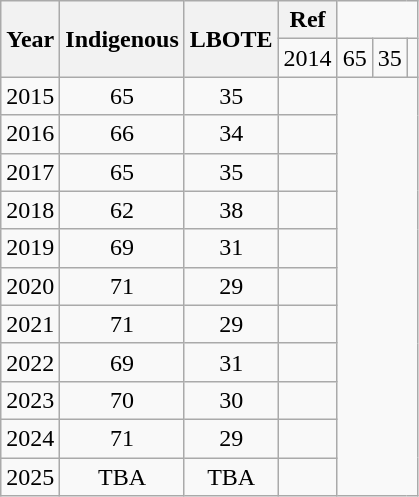<table class="wikitable sortable">
<tr>
<th rowspan=2>Year</th>
<th rowspan=2>Indigenous</th>
<th rowspan=2>LBOTE</th>
<th>Ref</th>
</tr>
<tr>
<td>2014</td>
<td style="text-align:center">65</td>
<td style="text-align:center">35</td>
<td></td>
</tr>
<tr>
<td>2015</td>
<td style="text-align:center">65</td>
<td style="text-align:center">35</td>
<td></td>
</tr>
<tr>
<td>2016</td>
<td style="text-align:center">66</td>
<td style="text-align:center">34</td>
<td></td>
</tr>
<tr>
<td>2017</td>
<td style="text-align:center">65</td>
<td style="text-align:center">35</td>
<td></td>
</tr>
<tr>
<td>2018</td>
<td style="text-align:center">62</td>
<td style="text-align:center">38</td>
<td></td>
</tr>
<tr>
<td>2019</td>
<td style="text-align:center">69</td>
<td style="text-align:center">31</td>
<td></td>
</tr>
<tr>
<td>2020</td>
<td style="text-align:center">71</td>
<td style="text-align:center">29</td>
<td></td>
</tr>
<tr>
<td>2021</td>
<td style="text-align:center">71</td>
<td style="text-align:center">29</td>
<td></td>
</tr>
<tr>
<td>2022</td>
<td style="text-align:center">69</td>
<td style="text-align:center">31</td>
<td></td>
</tr>
<tr>
<td>2023</td>
<td style="text-align:center">70</td>
<td style="text-align:center">30</td>
<td></td>
</tr>
<tr>
<td>2024</td>
<td style="text-align:center">71</td>
<td style="text-align:center">29</td>
<td></td>
</tr>
<tr>
<td>2025</td>
<td style="text-align:center">TBA</td>
<td style="text-align:center">TBA</td>
<td></td>
</tr>
</table>
